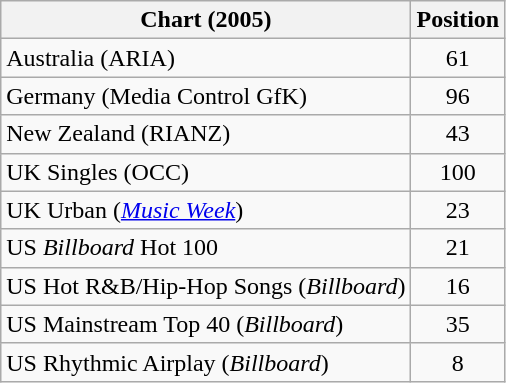<table class="wikitable sortable">
<tr>
<th>Chart (2005)</th>
<th>Position</th>
</tr>
<tr>
<td>Australia (ARIA)</td>
<td align="center">61</td>
</tr>
<tr>
<td>Germany (Media Control GfK)</td>
<td align="center">96</td>
</tr>
<tr>
<td>New Zealand (RIANZ)</td>
<td align="center">43</td>
</tr>
<tr>
<td>UK Singles (OCC)</td>
<td align="center">100</td>
</tr>
<tr>
<td>UK Urban (<em><a href='#'>Music Week</a></em>)</td>
<td align="center">23</td>
</tr>
<tr>
<td>US <em>Billboard</em> Hot 100</td>
<td align="center">21</td>
</tr>
<tr>
<td>US Hot R&B/Hip-Hop Songs (<em>Billboard</em>)</td>
<td align="center">16</td>
</tr>
<tr>
<td>US Mainstream Top 40 (<em>Billboard</em>)</td>
<td align="center">35</td>
</tr>
<tr>
<td>US Rhythmic Airplay (<em>Billboard</em>)</td>
<td align="center">8</td>
</tr>
</table>
